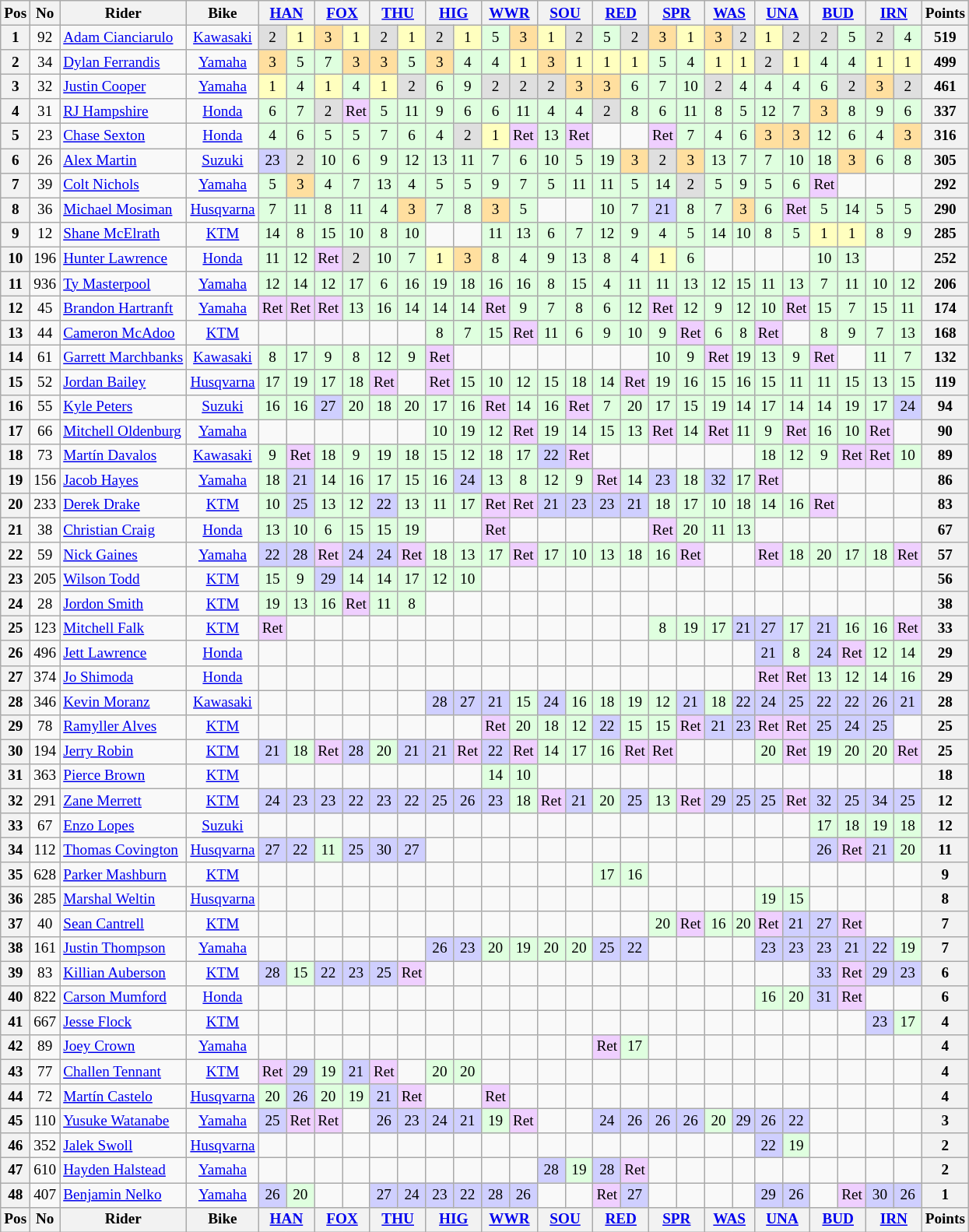<table class="wikitable" style="font-size: 80%; text-align:center">
<tr valign="top">
<th valign="middle">Pos</th>
<th valign="middle">No</th>
<th valign="middle">Rider</th>
<th valign="middle">Bike</th>
<th colspan=2><a href='#'>HAN</a><br></th>
<th colspan=2><a href='#'>FOX</a><br></th>
<th colspan=2><a href='#'>THU</a><br></th>
<th colspan=2><a href='#'>HIG</a><br></th>
<th colspan=2><a href='#'>WWR</a><br></th>
<th colspan=2><a href='#'>SOU</a><br></th>
<th colspan=2><a href='#'>RED</a><br></th>
<th colspan=2><a href='#'>SPR</a><br></th>
<th colspan=2><a href='#'>WAS</a><br></th>
<th colspan=2><a href='#'>UNA</a><br></th>
<th colspan=2><a href='#'>BUD</a><br></th>
<th colspan=2><a href='#'>IRN</a><br></th>
<th valign="middle">Points</th>
</tr>
<tr>
<th>1</th>
<td>92</td>
<td align=left> <a href='#'>Adam Cianciarulo</a></td>
<td><a href='#'>Kawasaki</a></td>
<td style="background:#dfdfdf;">2</td>
<td style="background:#ffffbf;">1</td>
<td style="background:#ffdf9f;">3</td>
<td style="background:#ffffbf;">1</td>
<td style="background:#dfdfdf;">2</td>
<td style="background:#ffffbf;">1</td>
<td style="background:#dfdfdf;">2</td>
<td style="background:#ffffbf;">1</td>
<td style="background:#dfffdf;">5</td>
<td style="background:#ffdf9f;">3</td>
<td style="background:#ffffbf;">1</td>
<td style="background:#dfdfdf;">2</td>
<td style="background:#dfffdf;">5</td>
<td style="background:#dfdfdf;">2</td>
<td style="background:#ffdf9f;">3</td>
<td style="background:#ffffbf;">1</td>
<td style="background:#ffdf9f;">3</td>
<td style="background:#dfdfdf;">2</td>
<td style="background:#ffffbf;">1</td>
<td style="background:#dfdfdf;">2</td>
<td style="background:#dfdfdf;">2</td>
<td style="background:#dfffdf;">5</td>
<td style="background:#dfdfdf;">2</td>
<td style="background:#dfffdf;">4</td>
<th>519</th>
</tr>
<tr>
<th>2</th>
<td>34</td>
<td align=left> <a href='#'>Dylan Ferrandis</a></td>
<td><a href='#'>Yamaha</a></td>
<td style="background:#ffdf9f;">3</td>
<td style="background:#dfffdf;">5</td>
<td style="background:#dfffdf;">7</td>
<td style="background:#ffdf9f;">3</td>
<td style="background:#ffdf9f;">3</td>
<td style="background:#dfffdf;">5</td>
<td style="background:#ffdf9f;">3</td>
<td style="background:#dfffdf;">4</td>
<td style="background:#dfffdf;">4</td>
<td style="background:#ffffbf;">1</td>
<td style="background:#ffdf9f;">3</td>
<td style="background:#ffffbf;">1</td>
<td style="background:#ffffbf;">1</td>
<td style="background:#ffffbf;">1</td>
<td style="background:#dfffdf;">5</td>
<td style="background:#dfffdf;">4</td>
<td style="background:#ffffbf;">1</td>
<td style="background:#ffffbf;">1</td>
<td style="background:#dfdfdf;">2</td>
<td style="background:#ffffbf;">1</td>
<td style="background:#dfffdf;">4</td>
<td style="background:#dfffdf;">4</td>
<td style="background:#ffffbf;">1</td>
<td style="background:#ffffbf;">1</td>
<th>499</th>
</tr>
<tr>
<th>3</th>
<td>32</td>
<td align=left> <a href='#'>Justin Cooper</a></td>
<td><a href='#'>Yamaha</a></td>
<td style="background:#ffffbf;">1</td>
<td style="background:#dfffdf;">4</td>
<td style="background:#ffffbf;">1</td>
<td style="background:#dfffdf;">4</td>
<td style="background:#ffffbf;">1</td>
<td style="background:#dfdfdf;">2</td>
<td style="background:#dfffdf;">6</td>
<td style="background:#dfffdf;">9</td>
<td style="background:#dfdfdf;">2</td>
<td style="background:#dfdfdf;">2</td>
<td style="background:#dfdfdf;">2</td>
<td style="background:#ffdf9f;">3</td>
<td style="background:#ffdf9f;">3</td>
<td style="background:#dfffdf;">6</td>
<td style="background:#dfffdf;">7</td>
<td style="background:#dfffdf;">10</td>
<td style="background:#dfdfdf;">2</td>
<td style="background:#dfffdf;">4</td>
<td style="background:#dfffdf;">4</td>
<td style="background:#dfffdf;">4</td>
<td style="background:#dfffdf;">6</td>
<td style="background:#dfdfdf;">2</td>
<td style="background:#ffdf9f;">3</td>
<td style="background:#dfdfdf;">2</td>
<th>461</th>
</tr>
<tr>
<th>4</th>
<td>31</td>
<td align=left> <a href='#'>RJ Hampshire</a></td>
<td><a href='#'>Honda</a></td>
<td style="background:#dfffdf;">6</td>
<td style="background:#dfffdf;">7</td>
<td style="background:#dfdfdf;">2</td>
<td style="background:#efcfff;">Ret</td>
<td style="background:#dfffdf;">5</td>
<td style="background:#dfffdf;">11</td>
<td style="background:#dfffdf;">9</td>
<td style="background:#dfffdf;">6</td>
<td style="background:#dfffdf;">6</td>
<td style="background:#dfffdf;">11</td>
<td style="background:#dfffdf;">4</td>
<td style="background:#dfffdf;">4</td>
<td style="background:#dfdfdf;">2</td>
<td style="background:#dfffdf;">8</td>
<td style="background:#dfffdf;">6</td>
<td style="background:#dfffdf;">11</td>
<td style="background:#dfffdf;">8</td>
<td style="background:#dfffdf;">5</td>
<td style="background:#dfffdf;">12</td>
<td style="background:#dfffdf;">7</td>
<td style="background:#ffdf9f;">3</td>
<td style="background:#dfffdf;">8</td>
<td style="background:#dfffdf;">9</td>
<td style="background:#dfffdf;">6</td>
<th>337</th>
</tr>
<tr>
<th>5</th>
<td>23</td>
<td align=left> <a href='#'>Chase Sexton</a></td>
<td><a href='#'>Honda</a></td>
<td style="background:#dfffdf;">4</td>
<td style="background:#dfffdf;">6</td>
<td style="background:#dfffdf;">5</td>
<td style="background:#dfffdf;">5</td>
<td style="background:#dfffdf;">7</td>
<td style="background:#dfffdf;">6</td>
<td style="background:#dfffdf;">4</td>
<td style="background:#dfdfdf;">2</td>
<td style="background:#ffffbf;">1</td>
<td style="background:#efcfff;">Ret</td>
<td style="background:#dfffdf;">13</td>
<td style="background:#efcfff;">Ret</td>
<td></td>
<td></td>
<td style="background:#efcfff;">Ret</td>
<td style="background:#dfffdf;">7</td>
<td style="background:#dfffdf;">4</td>
<td style="background:#dfffdf;">6</td>
<td style="background:#ffdf9f;">3</td>
<td style="background:#ffdf9f;">3</td>
<td style="background:#dfffdf;">12</td>
<td style="background:#dfffdf;">6</td>
<td style="background:#dfffdf;">4</td>
<td style="background:#ffdf9f;">3</td>
<th>316</th>
</tr>
<tr>
<th>6</th>
<td>26</td>
<td align=left> <a href='#'>Alex Martin</a></td>
<td><a href='#'>Suzuki</a></td>
<td style="background:#cfcfff;">23</td>
<td style="background:#dfdfdf;">2</td>
<td style="background:#dfffdf;">10</td>
<td style="background:#dfffdf;">6</td>
<td style="background:#dfffdf;">9</td>
<td style="background:#dfffdf;">12</td>
<td style="background:#dfffdf;">13</td>
<td style="background:#dfffdf;">11</td>
<td style="background:#dfffdf;">7</td>
<td style="background:#dfffdf;">6</td>
<td style="background:#dfffdf;">10</td>
<td style="background:#dfffdf;">5</td>
<td style="background:#dfffdf;">19</td>
<td style="background:#ffdf9f;">3</td>
<td style="background:#dfdfdf;">2</td>
<td style="background:#ffdf9f;">3</td>
<td style="background:#dfffdf;">13</td>
<td style="background:#dfffdf;">7</td>
<td style="background:#dfffdf;">7</td>
<td style="background:#dfffdf;">10</td>
<td style="background:#dfffdf;">18</td>
<td style="background:#ffdf9f;">3</td>
<td style="background:#dfffdf;">6</td>
<td style="background:#dfffdf;">8</td>
<th>305</th>
</tr>
<tr>
<th>7</th>
<td>39</td>
<td align=left> <a href='#'>Colt Nichols</a></td>
<td><a href='#'>Yamaha</a></td>
<td style="background:#dfffdf;">5</td>
<td style="background:#ffdf9f;">3</td>
<td style="background:#dfffdf;">4</td>
<td style="background:#dfffdf;">7</td>
<td style="background:#dfffdf;">13</td>
<td style="background:#dfffdf;">4</td>
<td style="background:#dfffdf;">5</td>
<td style="background:#dfffdf;">5</td>
<td style="background:#dfffdf;">9</td>
<td style="background:#dfffdf;">7</td>
<td style="background:#dfffdf;">5</td>
<td style="background:#dfffdf;">11</td>
<td style="background:#dfffdf;">11</td>
<td style="background:#dfffdf;">5</td>
<td style="background:#dfffdf;">14</td>
<td style="background:#dfdfdf;">2</td>
<td style="background:#dfffdf;">5</td>
<td style="background:#dfffdf;">9</td>
<td style="background:#dfffdf;">5</td>
<td style="background:#dfffdf;">6</td>
<td style="background:#efcfff;">Ret</td>
<td></td>
<td></td>
<td></td>
<th>292</th>
</tr>
<tr>
<th>8</th>
<td>36</td>
<td align=left> <a href='#'>Michael Mosiman</a></td>
<td><a href='#'>Husqvarna</a></td>
<td style="background:#dfffdf;">7</td>
<td style="background:#dfffdf;">11</td>
<td style="background:#dfffdf;">8</td>
<td style="background:#dfffdf;">11</td>
<td style="background:#dfffdf;">4</td>
<td style="background:#ffdf9f;">3</td>
<td style="background:#dfffdf;">7</td>
<td style="background:#dfffdf;">8</td>
<td style="background:#ffdf9f;">3</td>
<td style="background:#dfffdf;">5</td>
<td></td>
<td></td>
<td style="background:#dfffdf;">10</td>
<td style="background:#dfffdf;">7</td>
<td style="background:#cfcfff;">21</td>
<td style="background:#dfffdf;">8</td>
<td style="background:#dfffdf;">7</td>
<td style="background:#ffdf9f;">3</td>
<td style="background:#dfffdf;">6</td>
<td style="background:#efcfff;">Ret</td>
<td style="background:#dfffdf;">5</td>
<td style="background:#dfffdf;">14</td>
<td style="background:#dfffdf;">5</td>
<td style="background:#dfffdf;">5</td>
<th>290</th>
</tr>
<tr>
<th>9</th>
<td>12</td>
<td align=left> <a href='#'>Shane McElrath</a></td>
<td><a href='#'>KTM</a></td>
<td style="background:#dfffdf;">14</td>
<td style="background:#dfffdf;">8</td>
<td style="background:#dfffdf;">15</td>
<td style="background:#dfffdf;">10</td>
<td style="background:#dfffdf;">8</td>
<td style="background:#dfffdf;">10</td>
<td></td>
<td></td>
<td style="background:#dfffdf;">11</td>
<td style="background:#dfffdf;">13</td>
<td style="background:#dfffdf;">6</td>
<td style="background:#dfffdf;">7</td>
<td style="background:#dfffdf;">12</td>
<td style="background:#dfffdf;">9</td>
<td style="background:#dfffdf;">4</td>
<td style="background:#dfffdf;">5</td>
<td style="background:#dfffdf;">14</td>
<td style="background:#dfffdf;">10</td>
<td style="background:#dfffdf;">8</td>
<td style="background:#dfffdf;">5</td>
<td style="background:#ffffbf;">1</td>
<td style="background:#ffffbf;">1</td>
<td style="background:#dfffdf;">8</td>
<td style="background:#dfffdf;">9</td>
<th>285</th>
</tr>
<tr>
<th>10</th>
<td>196</td>
<td align=left> <a href='#'>Hunter Lawrence</a></td>
<td><a href='#'>Honda</a></td>
<td style="background:#dfffdf;">11</td>
<td style="background:#dfffdf;">12</td>
<td style="background:#efcfff;">Ret</td>
<td style="background:#dfdfdf;">2</td>
<td style="background:#dfffdf;">10</td>
<td style="background:#dfffdf;">7</td>
<td style="background:#ffffbf;">1</td>
<td style="background:#ffdf9f;">3</td>
<td style="background:#dfffdf;">8</td>
<td style="background:#dfffdf;">4</td>
<td style="background:#dfffdf;">9</td>
<td style="background:#dfffdf;">13</td>
<td style="background:#dfffdf;">8</td>
<td style="background:#dfffdf;">4</td>
<td style="background:#ffffbf;">1</td>
<td style="background:#dfffdf;">6</td>
<td></td>
<td></td>
<td></td>
<td></td>
<td style="background:#dfffdf;">10</td>
<td style="background:#dfffdf;">13</td>
<td></td>
<td></td>
<th>252</th>
</tr>
<tr>
<th>11</th>
<td>936</td>
<td align=left> <a href='#'>Ty Masterpool</a></td>
<td><a href='#'>Yamaha</a></td>
<td style="background:#dfffdf;">12</td>
<td style="background:#dfffdf;">14</td>
<td style="background:#dfffdf;">12</td>
<td style="background:#dfffdf;">17</td>
<td style="background:#dfffdf;">6</td>
<td style="background:#dfffdf;">16</td>
<td style="background:#dfffdf;">19</td>
<td style="background:#dfffdf;">18</td>
<td style="background:#dfffdf;">16</td>
<td style="background:#dfffdf;">16</td>
<td style="background:#dfffdf;">8</td>
<td style="background:#dfffdf;">15</td>
<td style="background:#dfffdf;">4</td>
<td style="background:#dfffdf;">11</td>
<td style="background:#dfffdf;">11</td>
<td style="background:#dfffdf;">13</td>
<td style="background:#dfffdf;">12</td>
<td style="background:#dfffdf;">15</td>
<td style="background:#dfffdf;">11</td>
<td style="background:#dfffdf;">13</td>
<td style="background:#dfffdf;">7</td>
<td style="background:#dfffdf;">11</td>
<td style="background:#dfffdf;">10</td>
<td style="background:#dfffdf;">12</td>
<th>206</th>
</tr>
<tr>
<th>12</th>
<td>45</td>
<td align=left> <a href='#'>Brandon Hartranft</a></td>
<td><a href='#'>Yamaha</a></td>
<td style="background:#efcfff;">Ret</td>
<td style="background:#efcfff;">Ret</td>
<td style="background:#efcfff;">Ret</td>
<td style="background:#dfffdf;">13</td>
<td style="background:#dfffdf;">16</td>
<td style="background:#dfffdf;">14</td>
<td style="background:#dfffdf;">14</td>
<td style="background:#dfffdf;">14</td>
<td style="background:#efcfff;">Ret</td>
<td style="background:#dfffdf;">9</td>
<td style="background:#dfffdf;">7</td>
<td style="background:#dfffdf;">8</td>
<td style="background:#dfffdf;">6</td>
<td style="background:#dfffdf;">12</td>
<td style="background:#efcfff;">Ret</td>
<td style="background:#dfffdf;">12</td>
<td style="background:#dfffdf;">9</td>
<td style="background:#dfffdf;">12</td>
<td style="background:#dfffdf;">10</td>
<td style="background:#efcfff;">Ret</td>
<td style="background:#dfffdf;">15</td>
<td style="background:#dfffdf;">7</td>
<td style="background:#dfffdf;">15</td>
<td style="background:#dfffdf;">11</td>
<th>174</th>
</tr>
<tr>
<th>13</th>
<td>44</td>
<td align=left> <a href='#'>Cameron McAdoo</a></td>
<td><a href='#'>KTM</a></td>
<td></td>
<td></td>
<td></td>
<td></td>
<td></td>
<td></td>
<td style="background:#dfffdf;">8</td>
<td style="background:#dfffdf;">7</td>
<td style="background:#dfffdf;">15</td>
<td style="background:#efcfff;">Ret</td>
<td style="background:#dfffdf;">11</td>
<td style="background:#dfffdf;">6</td>
<td style="background:#dfffdf;">9</td>
<td style="background:#dfffdf;">10</td>
<td style="background:#dfffdf;">9</td>
<td style="background:#efcfff;">Ret</td>
<td style="background:#dfffdf;">6</td>
<td style="background:#dfffdf;">8</td>
<td style="background:#efcfff;">Ret</td>
<td></td>
<td style="background:#dfffdf;">8</td>
<td style="background:#dfffdf;">9</td>
<td style="background:#dfffdf;">7</td>
<td style="background:#dfffdf;">13</td>
<th>168</th>
</tr>
<tr>
<th>14</th>
<td>61</td>
<td align=left> <a href='#'>Garrett Marchbanks</a></td>
<td><a href='#'>Kawasaki</a></td>
<td style="background:#dfffdf;">8</td>
<td style="background:#dfffdf;">17</td>
<td style="background:#dfffdf;">9</td>
<td style="background:#dfffdf;">8</td>
<td style="background:#dfffdf;">12</td>
<td style="background:#dfffdf;">9</td>
<td style="background:#efcfff;">Ret</td>
<td></td>
<td></td>
<td></td>
<td></td>
<td></td>
<td></td>
<td></td>
<td style="background:#dfffdf;">10</td>
<td style="background:#dfffdf;">9</td>
<td style="background:#efcfff;">Ret</td>
<td style="background:#dfffdf;">19</td>
<td style="background:#dfffdf;">13</td>
<td style="background:#dfffdf;">9</td>
<td style="background:#efcfff;">Ret</td>
<td></td>
<td style="background:#dfffdf;">11</td>
<td style="background:#dfffdf;">7</td>
<th>132</th>
</tr>
<tr>
<th>15</th>
<td>52</td>
<td align=left> <a href='#'>Jordan Bailey</a></td>
<td><a href='#'>Husqvarna</a></td>
<td style="background:#dfffdf;">17</td>
<td style="background:#dfffdf;">19</td>
<td style="background:#dfffdf;">17</td>
<td style="background:#dfffdf;">18</td>
<td style="background:#efcfff;">Ret</td>
<td></td>
<td style="background:#efcfff;">Ret</td>
<td style="background:#dfffdf;">15</td>
<td style="background:#dfffdf;">10</td>
<td style="background:#dfffdf;">12</td>
<td style="background:#dfffdf;">15</td>
<td style="background:#dfffdf;">18</td>
<td style="background:#dfffdf;">14</td>
<td style="background:#efcfff;">Ret</td>
<td style="background:#dfffdf;">19</td>
<td style="background:#dfffdf;">16</td>
<td style="background:#dfffdf;">15</td>
<td style="background:#dfffdf;">16</td>
<td style="background:#dfffdf;">15</td>
<td style="background:#dfffdf;">11</td>
<td style="background:#dfffdf;">11</td>
<td style="background:#dfffdf;">15</td>
<td style="background:#dfffdf;">13</td>
<td style="background:#dfffdf;">15</td>
<th>119</th>
</tr>
<tr>
<th>16</th>
<td>55</td>
<td align=left> <a href='#'>Kyle Peters</a></td>
<td><a href='#'>Suzuki</a></td>
<td style="background:#dfffdf;">16</td>
<td style="background:#dfffdf;">16</td>
<td style="background:#cfcfff;">27</td>
<td style="background:#dfffdf;">20</td>
<td style="background:#dfffdf;">18</td>
<td style="background:#dfffdf;">20</td>
<td style="background:#dfffdf;">17</td>
<td style="background:#dfffdf;">16</td>
<td style="background:#efcfff;">Ret</td>
<td style="background:#dfffdf;">14</td>
<td style="background:#dfffdf;">16</td>
<td style="background:#efcfff;">Ret</td>
<td style="background:#dfffdf;">7</td>
<td style="background:#dfffdf;">20</td>
<td style="background:#dfffdf;">17</td>
<td style="background:#dfffdf;">15</td>
<td style="background:#dfffdf;">19</td>
<td style="background:#dfffdf;">14</td>
<td style="background:#dfffdf;">17</td>
<td style="background:#dfffdf;">14</td>
<td style="background:#dfffdf;">14</td>
<td style="background:#dfffdf;">19</td>
<td style="background:#dfffdf;">17</td>
<td style="background:#cfcfff;">24</td>
<th>94</th>
</tr>
<tr>
<th>17</th>
<td>66</td>
<td align=left> <a href='#'>Mitchell Oldenburg</a></td>
<td><a href='#'>Yamaha</a></td>
<td></td>
<td></td>
<td></td>
<td></td>
<td></td>
<td></td>
<td style="background:#dfffdf;">10</td>
<td style="background:#dfffdf;">19</td>
<td style="background:#dfffdf;">12</td>
<td style="background:#efcfff;">Ret</td>
<td style="background:#dfffdf;">19</td>
<td style="background:#dfffdf;">14</td>
<td style="background:#dfffdf;">15</td>
<td style="background:#dfffdf;">13</td>
<td style="background:#efcfff;">Ret</td>
<td style="background:#dfffdf;">14</td>
<td style="background:#efcfff;">Ret</td>
<td style="background:#dfffdf;">11</td>
<td style="background:#dfffdf;">9</td>
<td style="background:#efcfff;">Ret</td>
<td style="background:#dfffdf;">16</td>
<td style="background:#dfffdf;">10</td>
<td style="background:#efcfff;">Ret</td>
<td></td>
<th>90</th>
</tr>
<tr>
<th>18</th>
<td>73</td>
<td align=left> <a href='#'>Martín Davalos</a></td>
<td><a href='#'>Kawasaki</a></td>
<td style="background:#dfffdf;">9</td>
<td style="background:#efcfff;">Ret</td>
<td style="background:#dfffdf;">18</td>
<td style="background:#dfffdf;">9</td>
<td style="background:#dfffdf;">19</td>
<td style="background:#dfffdf;">18</td>
<td style="background:#dfffdf;">15</td>
<td style="background:#dfffdf;">12</td>
<td style="background:#dfffdf;">18</td>
<td style="background:#dfffdf;">17</td>
<td style="background:#cfcfff;">22</td>
<td style="background:#efcfff;">Ret</td>
<td></td>
<td></td>
<td></td>
<td></td>
<td></td>
<td></td>
<td style="background:#dfffdf;">18</td>
<td style="background:#dfffdf;">12</td>
<td style="background:#dfffdf;">9</td>
<td style="background:#efcfff;">Ret</td>
<td style="background:#efcfff;">Ret</td>
<td style="background:#dfffdf;">10</td>
<th>89</th>
</tr>
<tr>
<th>19</th>
<td>156</td>
<td align=left> <a href='#'>Jacob Hayes</a></td>
<td><a href='#'>Yamaha</a></td>
<td style="background:#dfffdf;">18</td>
<td style="background:#cfcfff;">21</td>
<td style="background:#dfffdf;">14</td>
<td style="background:#dfffdf;">16</td>
<td style="background:#dfffdf;">17</td>
<td style="background:#dfffdf;">15</td>
<td style="background:#dfffdf;">16</td>
<td style="background:#cfcfff;">24</td>
<td style="background:#dfffdf;">13</td>
<td style="background:#dfffdf;">8</td>
<td style="background:#dfffdf;">12</td>
<td style="background:#dfffdf;">9</td>
<td style="background:#efcfff;">Ret</td>
<td style="background:#dfffdf;">14</td>
<td style="background:#cfcfff;">23</td>
<td style="background:#dfffdf;">18</td>
<td style="background:#cfcfff;">32</td>
<td style="background:#dfffdf;">17</td>
<td style="background:#efcfff;">Ret</td>
<td></td>
<td></td>
<td></td>
<td></td>
<td></td>
<th>86</th>
</tr>
<tr>
<th>20</th>
<td>233</td>
<td align=left> <a href='#'>Derek Drake</a></td>
<td><a href='#'>KTM</a></td>
<td style="background:#dfffdf;">10</td>
<td style="background:#cfcfff;">25</td>
<td style="background:#dfffdf;">13</td>
<td style="background:#dfffdf;">12</td>
<td style="background:#cfcfff;">22</td>
<td style="background:#dfffdf;">13</td>
<td style="background:#dfffdf;">11</td>
<td style="background:#dfffdf;">17</td>
<td style="background:#efcfff;">Ret</td>
<td style="background:#efcfff;">Ret</td>
<td style="background:#cfcfff;">21</td>
<td style="background:#cfcfff;">23</td>
<td style="background:#cfcfff;">23</td>
<td style="background:#cfcfff;">21</td>
<td style="background:#dfffdf;">18</td>
<td style="background:#dfffdf;">17</td>
<td style="background:#dfffdf;">10</td>
<td style="background:#dfffdf;">18</td>
<td style="background:#dfffdf;">14</td>
<td style="background:#dfffdf;">16</td>
<td style="background:#efcfff;">Ret</td>
<td></td>
<td></td>
<td></td>
<th>83</th>
</tr>
<tr>
<th>21</th>
<td>38</td>
<td align=left> <a href='#'>Christian Craig</a></td>
<td><a href='#'>Honda</a></td>
<td style="background:#dfffdf;">13</td>
<td style="background:#dfffdf;">10</td>
<td style="background:#dfffdf;">6</td>
<td style="background:#dfffdf;">15</td>
<td style="background:#dfffdf;">15</td>
<td style="background:#dfffdf;">19</td>
<td></td>
<td></td>
<td style="background:#efcfff;">Ret</td>
<td></td>
<td></td>
<td></td>
<td></td>
<td></td>
<td style="background:#efcfff;">Ret</td>
<td style="background:#dfffdf;">20</td>
<td style="background:#dfffdf;">11</td>
<td style="background:#dfffdf;">13</td>
<td></td>
<td></td>
<td></td>
<td></td>
<td></td>
<td></td>
<th>67</th>
</tr>
<tr>
<th>22</th>
<td>59</td>
<td align=left> <a href='#'>Nick Gaines</a></td>
<td><a href='#'>Yamaha</a></td>
<td style="background:#cfcfff;">22</td>
<td style="background:#cfcfff;">28</td>
<td style="background:#efcfff;">Ret</td>
<td style="background:#cfcfff;">24</td>
<td style="background:#cfcfff;">24</td>
<td style="background:#efcfff;">Ret</td>
<td style="background:#dfffdf;">18</td>
<td style="background:#dfffdf;">13</td>
<td style="background:#dfffdf;">17</td>
<td style="background:#efcfff;">Ret</td>
<td style="background:#dfffdf;">17</td>
<td style="background:#dfffdf;">10</td>
<td style="background:#dfffdf;">13</td>
<td style="background:#dfffdf;">18</td>
<td style="background:#dfffdf;">16</td>
<td style="background:#efcfff;">Ret</td>
<td></td>
<td></td>
<td style="background:#efcfff;">Ret</td>
<td style="background:#dfffdf;">18</td>
<td style="background:#dfffdf;">20</td>
<td style="background:#dfffdf;">17</td>
<td style="background:#dfffdf;">18</td>
<td style="background:#efcfff;">Ret</td>
<th>57</th>
</tr>
<tr>
<th>23</th>
<td>205</td>
<td align=left> <a href='#'>Wilson Todd</a></td>
<td><a href='#'>KTM</a></td>
<td style="background:#dfffdf;">15</td>
<td style="background:#dfffdf;">9</td>
<td style="background:#cfcfff;">29</td>
<td style="background:#dfffdf;">14</td>
<td style="background:#dfffdf;">14</td>
<td style="background:#dfffdf;">17</td>
<td style="background:#dfffdf;">12</td>
<td style="background:#dfffdf;">10</td>
<td></td>
<td></td>
<td></td>
<td></td>
<td></td>
<td></td>
<td></td>
<td></td>
<td></td>
<td></td>
<td></td>
<td></td>
<td></td>
<td></td>
<td></td>
<td></td>
<th>56</th>
</tr>
<tr>
<th>24</th>
<td>28</td>
<td align=left> <a href='#'>Jordon Smith</a></td>
<td><a href='#'>KTM</a></td>
<td style="background:#dfffdf;">19</td>
<td style="background:#dfffdf;">13</td>
<td style="background:#dfffdf;">16</td>
<td style="background:#efcfff;">Ret</td>
<td style="background:#dfffdf;">11</td>
<td style="background:#dfffdf;">8</td>
<td></td>
<td></td>
<td></td>
<td></td>
<td></td>
<td></td>
<td></td>
<td></td>
<td></td>
<td></td>
<td></td>
<td></td>
<td></td>
<td></td>
<td></td>
<td></td>
<td></td>
<td></td>
<th>38</th>
</tr>
<tr>
<th>25</th>
<td>123</td>
<td align=left> <a href='#'>Mitchell Falk</a></td>
<td><a href='#'>KTM</a></td>
<td style="background:#efcfff;">Ret</td>
<td></td>
<td></td>
<td></td>
<td></td>
<td></td>
<td></td>
<td></td>
<td></td>
<td></td>
<td></td>
<td></td>
<td></td>
<td></td>
<td style="background:#dfffdf;">8</td>
<td style="background:#dfffdf;">19</td>
<td style="background:#dfffdf;">17</td>
<td style="background:#cfcfff;">21</td>
<td style="background:#cfcfff;">27</td>
<td style="background:#dfffdf;">17</td>
<td style="background:#cfcfff;">21</td>
<td style="background:#dfffdf;">16</td>
<td style="background:#dfffdf;">16</td>
<td style="background:#efcfff;">Ret</td>
<th>33</th>
</tr>
<tr>
<th>26</th>
<td>496</td>
<td align=left> <a href='#'>Jett Lawrence</a></td>
<td><a href='#'>Honda</a></td>
<td></td>
<td></td>
<td></td>
<td></td>
<td></td>
<td></td>
<td></td>
<td></td>
<td></td>
<td></td>
<td></td>
<td></td>
<td></td>
<td></td>
<td></td>
<td></td>
<td></td>
<td></td>
<td style="background:#cfcfff;">21</td>
<td style="background:#dfffdf;">8</td>
<td style="background:#cfcfff;">24</td>
<td style="background:#efcfff;">Ret</td>
<td style="background:#dfffdf;">12</td>
<td style="background:#dfffdf;">14</td>
<th>29</th>
</tr>
<tr>
<th>27</th>
<td>374</td>
<td align=left> <a href='#'>Jo Shimoda</a></td>
<td><a href='#'>Honda</a></td>
<td></td>
<td></td>
<td></td>
<td></td>
<td></td>
<td></td>
<td></td>
<td></td>
<td></td>
<td></td>
<td></td>
<td></td>
<td></td>
<td></td>
<td></td>
<td></td>
<td></td>
<td></td>
<td style="background:#efcfff;">Ret</td>
<td style="background:#efcfff;">Ret</td>
<td style="background:#dfffdf;">13</td>
<td style="background:#dfffdf;">12</td>
<td style="background:#dfffdf;">14</td>
<td style="background:#dfffdf;">16</td>
<th>29</th>
</tr>
<tr>
<th>28</th>
<td>346</td>
<td align=left> <a href='#'>Kevin Moranz</a></td>
<td><a href='#'>Kawasaki</a></td>
<td></td>
<td></td>
<td></td>
<td></td>
<td></td>
<td></td>
<td style="background:#cfcfff;">28</td>
<td style="background:#cfcfff;">27</td>
<td style="background:#cfcfff;">21</td>
<td style="background:#dfffdf;">15</td>
<td style="background:#cfcfff;">24</td>
<td style="background:#dfffdf;">16</td>
<td style="background:#dfffdf;">18</td>
<td style="background:#dfffdf;">19</td>
<td style="background:#dfffdf;">12</td>
<td style="background:#cfcfff;">21</td>
<td style="background:#dfffdf;">18</td>
<td style="background:#cfcfff;">22</td>
<td style="background:#cfcfff;">24</td>
<td style="background:#cfcfff;">25</td>
<td style="background:#cfcfff;">22</td>
<td style="background:#cfcfff;">22</td>
<td style="background:#cfcfff;">26</td>
<td style="background:#cfcfff;">21</td>
<th>28</th>
</tr>
<tr>
<th>29</th>
<td>78</td>
<td align=left> <a href='#'>Ramyller Alves</a></td>
<td><a href='#'>KTM</a></td>
<td></td>
<td></td>
<td></td>
<td></td>
<td></td>
<td></td>
<td></td>
<td></td>
<td style="background:#efcfff;">Ret</td>
<td style="background:#dfffdf;">20</td>
<td style="background:#dfffdf;">18</td>
<td style="background:#dfffdf;">12</td>
<td style="background:#cfcfff;">22</td>
<td style="background:#dfffdf;">15</td>
<td style="background:#dfffdf;">15</td>
<td style="background:#efcfff;">Ret</td>
<td style="background:#cfcfff;">21</td>
<td style="background:#cfcfff;">23</td>
<td style="background:#efcfff;">Ret</td>
<td style="background:#efcfff;">Ret</td>
<td style="background:#cfcfff;">25</td>
<td style="background:#cfcfff;">24</td>
<td style="background:#cfcfff;">25</td>
<td></td>
<th>25</th>
</tr>
<tr>
<th>30</th>
<td>194</td>
<td align=left> <a href='#'>Jerry Robin</a></td>
<td><a href='#'>KTM</a></td>
<td style="background:#cfcfff;">21</td>
<td style="background:#dfffdf;">18</td>
<td style="background:#efcfff;">Ret</td>
<td style="background:#cfcfff;">28</td>
<td style="background:#dfffdf;">20</td>
<td style="background:#cfcfff;">21</td>
<td style="background:#cfcfff;">21</td>
<td style="background:#efcfff;">Ret</td>
<td style="background:#cfcfff;">22</td>
<td style="background:#efcfff;">Ret</td>
<td style="background:#dfffdf;">14</td>
<td style="background:#dfffdf;">17</td>
<td style="background:#dfffdf;">16</td>
<td style="background:#efcfff;">Ret</td>
<td style="background:#efcfff;">Ret</td>
<td></td>
<td></td>
<td></td>
<td style="background:#dfffdf;">20</td>
<td style="background:#efcfff;">Ret</td>
<td style="background:#dfffdf;">19</td>
<td style="background:#dfffdf;">20</td>
<td style="background:#dfffdf;">20</td>
<td style="background:#efcfff;">Ret</td>
<th>25</th>
</tr>
<tr>
<th>31</th>
<td>363</td>
<td align=left> <a href='#'>Pierce Brown</a></td>
<td><a href='#'>KTM</a></td>
<td></td>
<td></td>
<td></td>
<td></td>
<td></td>
<td></td>
<td></td>
<td></td>
<td style="background:#dfffdf;">14</td>
<td style="background:#dfffdf;">10</td>
<td></td>
<td></td>
<td></td>
<td></td>
<td></td>
<td></td>
<td></td>
<td></td>
<td></td>
<td></td>
<td></td>
<td></td>
<td></td>
<td></td>
<th>18</th>
</tr>
<tr>
<th>32</th>
<td>291</td>
<td align=left> <a href='#'>Zane Merrett</a></td>
<td><a href='#'>KTM</a></td>
<td style="background:#cfcfff;">24</td>
<td style="background:#cfcfff;">23</td>
<td style="background:#cfcfff;">23</td>
<td style="background:#cfcfff;">22</td>
<td style="background:#cfcfff;">23</td>
<td style="background:#cfcfff;">22</td>
<td style="background:#cfcfff;">25</td>
<td style="background:#cfcfff;">26</td>
<td style="background:#cfcfff;">23</td>
<td style="background:#dfffdf;">18</td>
<td style="background:#efcfff;">Ret</td>
<td style="background:#cfcfff;">21</td>
<td style="background:#dfffdf;">20</td>
<td style="background:#cfcfff;">25</td>
<td style="background:#dfffdf;">13</td>
<td style="background:#efcfff;">Ret</td>
<td style="background:#cfcfff;">29</td>
<td style="background:#cfcfff;">25</td>
<td style="background:#cfcfff;">25</td>
<td style="background:#efcfff;">Ret</td>
<td style="background:#cfcfff;">32</td>
<td style="background:#cfcfff;">25</td>
<td style="background:#cfcfff;">34</td>
<td style="background:#cfcfff;">25</td>
<th>12</th>
</tr>
<tr>
<th>33</th>
<td>67</td>
<td align=left> <a href='#'>Enzo Lopes</a></td>
<td><a href='#'>Suzuki</a></td>
<td></td>
<td></td>
<td></td>
<td></td>
<td></td>
<td></td>
<td></td>
<td></td>
<td></td>
<td></td>
<td></td>
<td></td>
<td></td>
<td></td>
<td></td>
<td></td>
<td></td>
<td></td>
<td></td>
<td></td>
<td style="background:#dfffdf;">17</td>
<td style="background:#dfffdf;">18</td>
<td style="background:#dfffdf;">19</td>
<td style="background:#dfffdf;">18</td>
<th>12</th>
</tr>
<tr>
<th>34</th>
<td>112</td>
<td align=left> <a href='#'>Thomas Covington</a></td>
<td><a href='#'>Husqvarna</a></td>
<td style="background:#cfcfff;">27</td>
<td style="background:#cfcfff;">22</td>
<td style="background:#dfffdf;">11</td>
<td style="background:#cfcfff;">25</td>
<td style="background:#cfcfff;">30</td>
<td style="background:#cfcfff;">27</td>
<td></td>
<td></td>
<td></td>
<td></td>
<td></td>
<td></td>
<td></td>
<td></td>
<td></td>
<td></td>
<td></td>
<td></td>
<td></td>
<td></td>
<td style="background:#cfcfff;">26</td>
<td style="background:#efcfff;">Ret</td>
<td style="background:#cfcfff;">21</td>
<td style="background:#dfffdf;">20</td>
<th>11</th>
</tr>
<tr>
<th>35</th>
<td>628</td>
<td align=left> <a href='#'>Parker Mashburn</a></td>
<td><a href='#'>KTM</a></td>
<td></td>
<td></td>
<td></td>
<td></td>
<td></td>
<td></td>
<td></td>
<td></td>
<td></td>
<td></td>
<td></td>
<td></td>
<td style="background:#dfffdf;">17</td>
<td style="background:#dfffdf;">16</td>
<td></td>
<td></td>
<td></td>
<td></td>
<td></td>
<td></td>
<td></td>
<td></td>
<td></td>
<td></td>
<th>9</th>
</tr>
<tr>
<th>36</th>
<td>285</td>
<td align=left> <a href='#'>Marshal Weltin</a></td>
<td><a href='#'>Husqvarna</a></td>
<td></td>
<td></td>
<td></td>
<td></td>
<td></td>
<td></td>
<td></td>
<td></td>
<td></td>
<td></td>
<td></td>
<td></td>
<td></td>
<td></td>
<td></td>
<td></td>
<td></td>
<td></td>
<td style="background:#dfffdf;">19</td>
<td style="background:#dfffdf;">15</td>
<td></td>
<td></td>
<td></td>
<td></td>
<th>8</th>
</tr>
<tr>
<th>37</th>
<td>40</td>
<td align=left> <a href='#'>Sean Cantrell</a></td>
<td><a href='#'>KTM</a></td>
<td></td>
<td></td>
<td></td>
<td></td>
<td></td>
<td></td>
<td></td>
<td></td>
<td></td>
<td></td>
<td></td>
<td></td>
<td></td>
<td></td>
<td style="background:#dfffdf;">20</td>
<td style="background:#efcfff;">Ret</td>
<td style="background:#dfffdf;">16</td>
<td style="background:#dfffdf;">20</td>
<td style="background:#efcfff;">Ret</td>
<td style="background:#cfcfff;">21</td>
<td style="background:#cfcfff;">27</td>
<td style="background:#efcfff;">Ret</td>
<td></td>
<td></td>
<th>7</th>
</tr>
<tr>
<th>38</th>
<td>161</td>
<td align=left> <a href='#'>Justin Thompson</a></td>
<td><a href='#'>Yamaha</a></td>
<td></td>
<td></td>
<td></td>
<td></td>
<td></td>
<td></td>
<td style="background:#cfcfff;">26</td>
<td style="background:#cfcfff;">23</td>
<td style="background:#dfffdf;">20</td>
<td style="background:#dfffdf;">19</td>
<td style="background:#dfffdf;">20</td>
<td style="background:#dfffdf;">20</td>
<td style="background:#cfcfff;">25</td>
<td style="background:#cfcfff;">22</td>
<td></td>
<td></td>
<td></td>
<td></td>
<td style="background:#cfcfff;">23</td>
<td style="background:#cfcfff;">23</td>
<td style="background:#cfcfff;">23</td>
<td style="background:#cfcfff;">21</td>
<td style="background:#cfcfff;">22</td>
<td style="background:#dfffdf;">19</td>
<th>7</th>
</tr>
<tr>
<th>39</th>
<td>83</td>
<td align=left> <a href='#'>Killian Auberson</a></td>
<td><a href='#'>KTM</a></td>
<td style="background:#cfcfff;">28</td>
<td style="background:#dfffdf;">15</td>
<td style="background:#cfcfff;">22</td>
<td style="background:#cfcfff;">23</td>
<td style="background:#cfcfff;">25</td>
<td style="background:#efcfff;">Ret</td>
<td></td>
<td></td>
<td></td>
<td></td>
<td></td>
<td></td>
<td></td>
<td></td>
<td></td>
<td></td>
<td></td>
<td></td>
<td></td>
<td></td>
<td style="background:#cfcfff;">33</td>
<td style="background:#efcfff;">Ret</td>
<td style="background:#cfcfff;">29</td>
<td style="background:#cfcfff;">23</td>
<th>6</th>
</tr>
<tr>
<th>40</th>
<td>822</td>
<td align=left> <a href='#'>Carson Mumford</a></td>
<td><a href='#'>Honda</a></td>
<td></td>
<td></td>
<td></td>
<td></td>
<td></td>
<td></td>
<td></td>
<td></td>
<td></td>
<td></td>
<td></td>
<td></td>
<td></td>
<td></td>
<td></td>
<td></td>
<td></td>
<td></td>
<td style="background:#dfffdf;">16</td>
<td style="background:#dfffdf;">20</td>
<td style="background:#cfcfff;">31</td>
<td style="background:#efcfff;">Ret</td>
<td></td>
<td></td>
<th>6</th>
</tr>
<tr>
<th>41</th>
<td>667</td>
<td align=left> <a href='#'>Jesse Flock</a></td>
<td><a href='#'>KTM</a></td>
<td></td>
<td></td>
<td></td>
<td></td>
<td></td>
<td></td>
<td></td>
<td></td>
<td></td>
<td></td>
<td></td>
<td></td>
<td></td>
<td></td>
<td></td>
<td></td>
<td></td>
<td></td>
<td></td>
<td></td>
<td></td>
<td></td>
<td style="background:#cfcfff;">23</td>
<td style="background:#dfffdf;">17</td>
<th>4</th>
</tr>
<tr>
<th>42</th>
<td>89</td>
<td align=left> <a href='#'>Joey Crown</a></td>
<td><a href='#'>Yamaha</a></td>
<td></td>
<td></td>
<td></td>
<td></td>
<td></td>
<td></td>
<td></td>
<td></td>
<td></td>
<td></td>
<td></td>
<td></td>
<td style="background:#efcfff;">Ret</td>
<td style="background:#dfffdf;">17</td>
<td></td>
<td></td>
<td></td>
<td></td>
<td></td>
<td></td>
<td></td>
<td></td>
<td></td>
<td></td>
<th>4</th>
</tr>
<tr>
<th>43</th>
<td>77</td>
<td align=left> <a href='#'>Challen Tennant</a></td>
<td><a href='#'>KTM</a></td>
<td style="background:#efcfff;">Ret</td>
<td style="background:#cfcfff;">29</td>
<td style="background:#dfffdf;">19</td>
<td style="background:#cfcfff;">21</td>
<td style="background:#efcfff;">Ret</td>
<td></td>
<td style="background:#dfffdf;">20</td>
<td style="background:#dfffdf;">20</td>
<td></td>
<td></td>
<td></td>
<td></td>
<td></td>
<td></td>
<td></td>
<td></td>
<td></td>
<td></td>
<td></td>
<td></td>
<td></td>
<td></td>
<td></td>
<td></td>
<th>4</th>
</tr>
<tr>
<th>44</th>
<td>72</td>
<td align=left> <a href='#'>Martín Castelo</a></td>
<td><a href='#'>Husqvarna</a></td>
<td style="background:#dfffdf;">20</td>
<td style="background:#cfcfff;">26</td>
<td style="background:#dfffdf;">20</td>
<td style="background:#dfffdf;">19</td>
<td style="background:#cfcfff;">21</td>
<td style="background:#efcfff;">Ret</td>
<td></td>
<td></td>
<td style="background:#efcfff;">Ret</td>
<td></td>
<td></td>
<td></td>
<td></td>
<td></td>
<td></td>
<td></td>
<td></td>
<td></td>
<td></td>
<td></td>
<td></td>
<td></td>
<td></td>
<td></td>
<th>4</th>
</tr>
<tr>
<th>45</th>
<td>110</td>
<td align=left> <a href='#'>Yusuke Watanabe</a></td>
<td><a href='#'>Yamaha</a></td>
<td style="background:#cfcfff;">25</td>
<td style="background:#efcfff;">Ret</td>
<td style="background:#efcfff;">Ret</td>
<td></td>
<td style="background:#cfcfff;">26</td>
<td style="background:#cfcfff;">23</td>
<td style="background:#cfcfff;">24</td>
<td style="background:#cfcfff;">21</td>
<td style="background:#dfffdf;">19</td>
<td style="background:#efcfff;">Ret</td>
<td></td>
<td></td>
<td style="background:#cfcfff;">24</td>
<td style="background:#cfcfff;">26</td>
<td style="background:#cfcfff;">26</td>
<td style="background:#cfcfff;">26</td>
<td style="background:#dfffdf;">20</td>
<td style="background:#cfcfff;">29</td>
<td style="background:#cfcfff;">26</td>
<td style="background:#cfcfff;">22</td>
<td></td>
<td></td>
<td></td>
<td></td>
<th>3</th>
</tr>
<tr>
<th>46</th>
<td>352</td>
<td align=left> <a href='#'>Jalek Swoll</a></td>
<td><a href='#'>Husqvarna</a></td>
<td></td>
<td></td>
<td></td>
<td></td>
<td></td>
<td></td>
<td></td>
<td></td>
<td></td>
<td></td>
<td></td>
<td></td>
<td></td>
<td></td>
<td></td>
<td></td>
<td></td>
<td></td>
<td style="background:#cfcfff;">22</td>
<td style="background:#dfffdf;">19</td>
<td></td>
<td></td>
<td></td>
<td></td>
<th>2</th>
</tr>
<tr>
<th>47</th>
<td>610</td>
<td align=left> <a href='#'>Hayden Halstead</a></td>
<td><a href='#'>Yamaha</a></td>
<td></td>
<td></td>
<td></td>
<td></td>
<td></td>
<td></td>
<td></td>
<td></td>
<td></td>
<td></td>
<td style="background:#cfcfff;">28</td>
<td style="background:#dfffdf;">19</td>
<td style="background:#cfcfff;">28</td>
<td style="background:#efcfff;">Ret</td>
<td></td>
<td></td>
<td></td>
<td></td>
<td></td>
<td></td>
<td></td>
<td></td>
<td></td>
<td></td>
<th>2</th>
</tr>
<tr>
<th>48</th>
<td>407</td>
<td align=left> <a href='#'>Benjamin Nelko</a></td>
<td><a href='#'>Yamaha</a></td>
<td style="background:#cfcfff;">26</td>
<td style="background:#dfffdf;">20</td>
<td></td>
<td></td>
<td style="background:#cfcfff;">27</td>
<td style="background:#cfcfff;">24</td>
<td style="background:#cfcfff;">23</td>
<td style="background:#cfcfff;">22</td>
<td style="background:#cfcfff;">28</td>
<td style="background:#cfcfff;">26</td>
<td></td>
<td></td>
<td style="background:#efcfff;">Ret</td>
<td style="background:#cfcfff;">27</td>
<td></td>
<td></td>
<td></td>
<td></td>
<td style="background:#cfcfff;">29</td>
<td style="background:#cfcfff;">26</td>
<td></td>
<td style="background:#efcfff;">Ret</td>
<td style="background:#cfcfff;">30</td>
<td style="background:#cfcfff;">26</td>
<th>1</th>
</tr>
<tr valign="top">
<th valign="middle">Pos</th>
<th valign="middle">No</th>
<th valign="middle">Rider</th>
<th valign="middle">Bike</th>
<th colspan=2><a href='#'>HAN</a><br></th>
<th colspan=2><a href='#'>FOX</a><br></th>
<th colspan=2><a href='#'>THU</a><br></th>
<th colspan=2><a href='#'>HIG</a><br></th>
<th colspan=2><a href='#'>WWR</a><br></th>
<th colspan=2><a href='#'>SOU</a><br></th>
<th colspan=2><a href='#'>RED</a><br></th>
<th colspan=2><a href='#'>SPR</a><br></th>
<th colspan=2><a href='#'>WAS</a><br></th>
<th colspan=2><a href='#'>UNA</a><br></th>
<th colspan=2><a href='#'>BUD</a><br></th>
<th colspan=2><a href='#'>IRN</a><br></th>
<th valign="middle">Points</th>
</tr>
</table>
